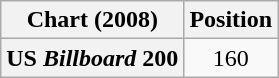<table class="wikitable plainrowheaders" style="text-align:center">
<tr>
<th scope="col">Chart (2008)</th>
<th scope="col">Position</th>
</tr>
<tr>
<th scope="row">US <em>Billboard</em> 200</th>
<td>160</td>
</tr>
</table>
